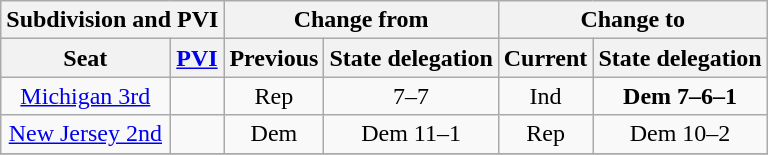<table class="wikitable sortable plainrowheaders" style="text-align: center;">
<tr>
<th scope="col" colspan= 2>Subdivision and PVI</th>
<th colspan=2>Change from</th>
<th colspan=2>Change to</th>
</tr>
<tr>
<th>Seat</th>
<th data-sort-type="number"><a href='#'>PVI</a></th>
<th>Previous</th>
<th>State delegation</th>
<th>Current</th>
<th>State delegation</th>
</tr>
<tr>
<td><a href='#'>Michigan 3rd</a></td>
<td></td>
<td>Rep</td>
<td> 7–7</td>
<td>Ind</td>
<td><strong>Dem 7–6–1</strong></td>
</tr>
<tr>
<td><a href='#'>New Jersey 2nd</a></td>
<td></td>
<td>Dem</td>
<td>Dem 11–1</td>
<td>Rep</td>
<td>Dem 10–2</td>
</tr>
<tr>
</tr>
</table>
